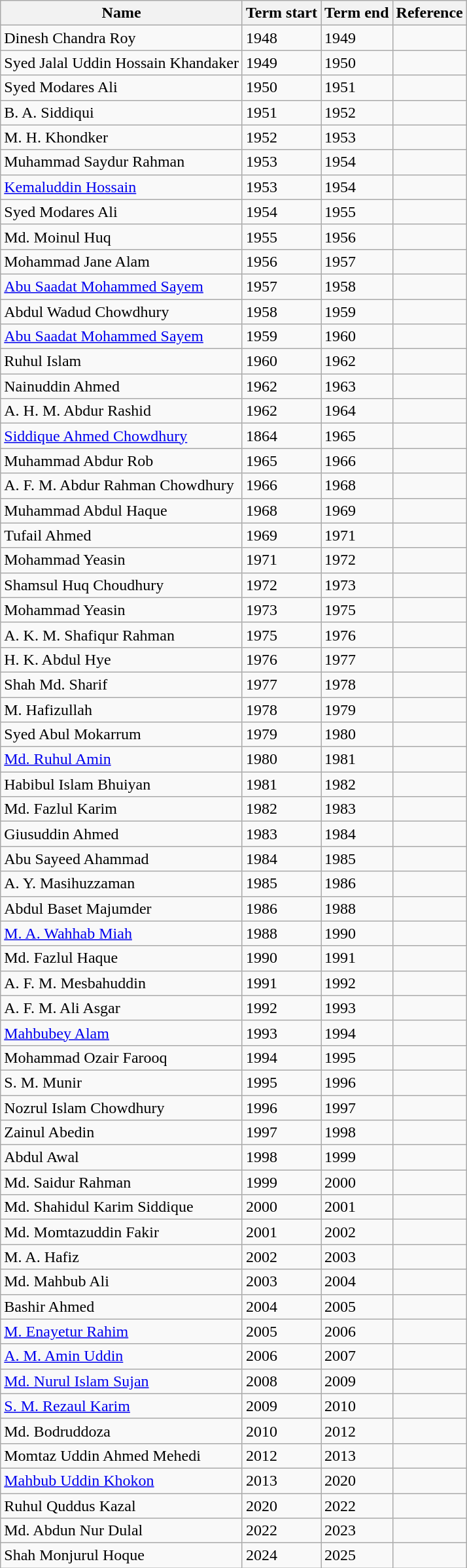<table class="wikitable">
<tr>
<th>Name</th>
<th>Term start</th>
<th>Term end</th>
<th>Reference</th>
</tr>
<tr>
<td>Dinesh Chandra Roy</td>
<td>1948</td>
<td>1949</td>
<td></td>
</tr>
<tr>
<td>Syed Jalal Uddin Hossain Khandaker</td>
<td>1949</td>
<td>1950</td>
<td></td>
</tr>
<tr>
<td>Syed Modares Ali</td>
<td>1950</td>
<td>1951</td>
<td></td>
</tr>
<tr>
<td>B. A. Siddiqui</td>
<td>1951</td>
<td>1952</td>
<td></td>
</tr>
<tr>
<td>M. H. Khondker</td>
<td>1952</td>
<td>1953</td>
<td></td>
</tr>
<tr>
<td>Muhammad Saydur Rahman</td>
<td>1953</td>
<td>1954</td>
<td></td>
</tr>
<tr>
<td><a href='#'>Kemaluddin Hossain</a></td>
<td>1953</td>
<td>1954</td>
<td></td>
</tr>
<tr>
<td>Syed Modares Ali</td>
<td>1954</td>
<td>1955</td>
<td></td>
</tr>
<tr>
<td>Md. Moinul Huq</td>
<td>1955</td>
<td>1956</td>
<td></td>
</tr>
<tr>
<td>Mohammad Jane Alam</td>
<td>1956</td>
<td>1957</td>
<td></td>
</tr>
<tr>
<td><a href='#'>Abu Saadat Mohammed Sayem</a></td>
<td>1957</td>
<td>1958</td>
<td></td>
</tr>
<tr>
<td>Abdul Wadud Chowdhury</td>
<td>1958</td>
<td>1959</td>
<td></td>
</tr>
<tr>
<td><a href='#'>Abu Saadat Mohammed Sayem</a></td>
<td>1959</td>
<td>1960</td>
<td></td>
</tr>
<tr>
<td>Ruhul Islam</td>
<td>1960</td>
<td>1962</td>
<td></td>
</tr>
<tr>
<td>Nainuddin Ahmed</td>
<td>1962</td>
<td>1963</td>
<td></td>
</tr>
<tr>
<td>A. H. M. Abdur Rashid</td>
<td>1962</td>
<td>1964</td>
<td></td>
</tr>
<tr>
<td><a href='#'>Siddique Ahmed Chowdhury</a></td>
<td>1864</td>
<td>1965</td>
<td></td>
</tr>
<tr>
<td>Muhammad Abdur Rob</td>
<td>1965</td>
<td>1966</td>
<td></td>
</tr>
<tr>
<td>A. F. M. Abdur Rahman Chowdhury</td>
<td>1966</td>
<td>1968</td>
<td></td>
</tr>
<tr>
<td>Muhammad Abdul Haque</td>
<td>1968</td>
<td>1969</td>
<td></td>
</tr>
<tr>
<td>Tufail Ahmed</td>
<td>1969</td>
<td>1971</td>
<td></td>
</tr>
<tr>
<td>Mohammad Yeasin</td>
<td>1971</td>
<td>1972</td>
<td></td>
</tr>
<tr>
<td>Shamsul Huq Choudhury</td>
<td>1972</td>
<td>1973</td>
<td></td>
</tr>
<tr>
<td>Mohammad Yeasin</td>
<td>1973</td>
<td>1975</td>
<td></td>
</tr>
<tr>
<td>A. K. M. Shafiqur Rahman</td>
<td>1975</td>
<td>1976</td>
<td></td>
</tr>
<tr>
<td>H. K. Abdul Hye</td>
<td>1976</td>
<td>1977</td>
<td></td>
</tr>
<tr>
<td>Shah Md. Sharif</td>
<td>1977</td>
<td>1978</td>
<td></td>
</tr>
<tr>
<td>M. Hafizullah</td>
<td>1978</td>
<td>1979</td>
<td></td>
</tr>
<tr>
<td>Syed Abul Mokarrum</td>
<td>1979</td>
<td>1980</td>
<td></td>
</tr>
<tr>
<td><a href='#'>Md. Ruhul Amin</a></td>
<td>1980</td>
<td>1981</td>
<td></td>
</tr>
<tr>
<td>Habibul Islam Bhuiyan</td>
<td>1981</td>
<td>1982</td>
<td></td>
</tr>
<tr>
<td>Md. Fazlul Karim</td>
<td>1982</td>
<td>1983</td>
<td></td>
</tr>
<tr>
<td>Giusuddin Ahmed</td>
<td>1983</td>
<td>1984</td>
<td></td>
</tr>
<tr>
<td>Abu Sayeed Ahammad</td>
<td>1984</td>
<td>1985</td>
<td></td>
</tr>
<tr>
<td>A. Y. Masihuzzaman</td>
<td>1985</td>
<td>1986</td>
<td></td>
</tr>
<tr>
<td>Abdul Baset Majumder</td>
<td>1986</td>
<td>1988</td>
<td></td>
</tr>
<tr>
<td><a href='#'>M. A. Wahhab Miah</a></td>
<td>1988</td>
<td>1990</td>
<td></td>
</tr>
<tr>
<td>Md. Fazlul Haque</td>
<td>1990</td>
<td>1991</td>
<td></td>
</tr>
<tr>
<td>A. F. M. Mesbahuddin</td>
<td>1991</td>
<td>1992</td>
<td></td>
</tr>
<tr>
<td>A. F. M. Ali Asgar</td>
<td>1992</td>
<td>1993</td>
<td></td>
</tr>
<tr>
<td><a href='#'>Mahbubey Alam</a></td>
<td>1993</td>
<td>1994</td>
<td></td>
</tr>
<tr>
<td>Mohammad Ozair Farooq</td>
<td>1994</td>
<td>1995</td>
<td></td>
</tr>
<tr>
<td>S. M. Munir</td>
<td>1995</td>
<td>1996</td>
<td></td>
</tr>
<tr>
<td>Nozrul Islam Chowdhury</td>
<td>1996</td>
<td>1997</td>
<td></td>
</tr>
<tr>
<td>Zainul Abedin</td>
<td>1997</td>
<td>1998</td>
<td></td>
</tr>
<tr>
<td>Abdul Awal</td>
<td>1998</td>
<td>1999</td>
<td></td>
</tr>
<tr>
<td>Md. Saidur Rahman</td>
<td>1999</td>
<td>2000</td>
<td></td>
</tr>
<tr>
<td>Md. Shahidul Karim Siddique</td>
<td>2000</td>
<td>2001</td>
<td></td>
</tr>
<tr>
<td>Md. Momtazuddin Fakir</td>
<td>2001</td>
<td>2002</td>
<td></td>
</tr>
<tr>
<td>M. A. Hafiz</td>
<td>2002</td>
<td>2003</td>
<td></td>
</tr>
<tr>
<td>Md. Mahbub Ali</td>
<td>2003</td>
<td>2004</td>
<td></td>
</tr>
<tr>
<td>Bashir Ahmed</td>
<td>2004</td>
<td>2005</td>
<td></td>
</tr>
<tr>
<td><a href='#'>M. Enayetur Rahim</a></td>
<td>2005</td>
<td>2006</td>
<td></td>
</tr>
<tr>
<td><a href='#'>A. M. Amin Uddin</a></td>
<td>2006</td>
<td>2007</td>
<td></td>
</tr>
<tr>
<td><a href='#'>Md. Nurul Islam Sujan</a></td>
<td>2008</td>
<td>2009</td>
<td></td>
</tr>
<tr>
<td><a href='#'>S. M. Rezaul Karim</a></td>
<td>2009</td>
<td>2010</td>
<td></td>
</tr>
<tr>
<td>Md. Bodruddoza</td>
<td>2010</td>
<td>2012</td>
<td></td>
</tr>
<tr>
<td>Momtaz Uddin Ahmed Mehedi</td>
<td>2012</td>
<td>2013</td>
<td></td>
</tr>
<tr>
<td><a href='#'>Mahbub Uddin Khokon</a></td>
<td>2013</td>
<td>2020</td>
<td></td>
</tr>
<tr>
<td>Ruhul Quddus Kazal</td>
<td>2020</td>
<td>2022</td>
<td></td>
</tr>
<tr>
<td>Md. Abdun Nur Dulal</td>
<td>2022</td>
<td>2023</td>
<td></td>
</tr>
<tr>
<td>Shah Monjurul Hoque</td>
<td>2024</td>
<td>2025</td>
<td></td>
</tr>
</table>
